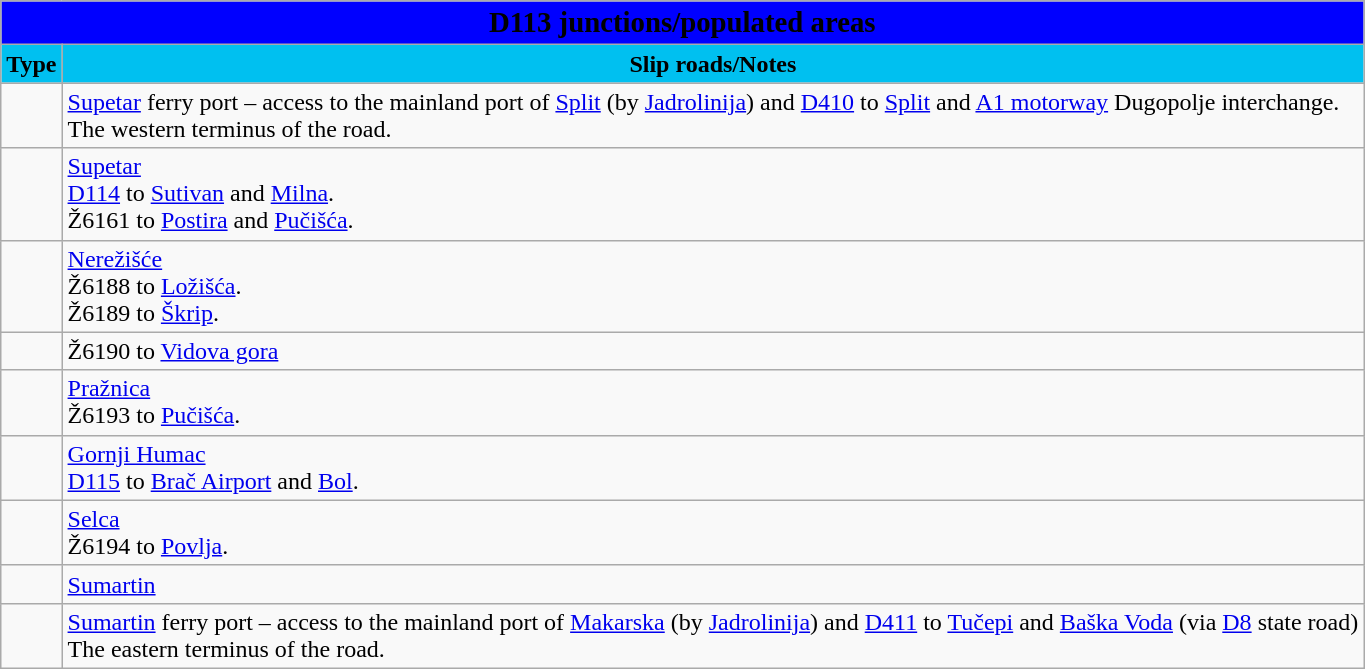<table class="wikitable">
<tr>
<td colspan=2 bgcolor=blue align=center style=margin-top:15><span><big><strong>D113 junctions/populated areas</strong></big></span></td>
</tr>
<tr>
<td align=center bgcolor=00c0f0><strong>Type</strong></td>
<td align=center bgcolor=00c0f0><strong>Slip roads/Notes</strong></td>
</tr>
<tr>
<td></td>
<td><a href='#'>Supetar</a> ferry port – access to the mainland port of <a href='#'>Split</a> (by <a href='#'>Jadrolinija</a>) and <a href='#'>D410</a> to <a href='#'>Split</a> and <a href='#'>A1 motorway</a> Dugopolje interchange.<br>The western terminus of the road.</td>
</tr>
<tr>
<td></td>
<td><a href='#'>Supetar</a><br> <a href='#'>D114</a> to <a href='#'>Sutivan</a> and <a href='#'>Milna</a>.<br>Ž6161 to <a href='#'>Postira</a> and <a href='#'>Pučišća</a>.</td>
</tr>
<tr>
<td></td>
<td><a href='#'>Nerežišće</a><br>Ž6188 to <a href='#'>Ložišća</a>.<br>Ž6189 to <a href='#'>Škrip</a>.</td>
</tr>
<tr>
<td></td>
<td>Ž6190 to <a href='#'>Vidova gora</a></td>
</tr>
<tr>
<td></td>
<td><a href='#'>Pražnica</a><br>Ž6193 to <a href='#'>Pučišća</a>.</td>
</tr>
<tr>
<td></td>
<td><a href='#'>Gornji Humac</a><br> <a href='#'>D115</a> to <a href='#'>Brač Airport</a> and <a href='#'>Bol</a>.</td>
</tr>
<tr>
<td></td>
<td><a href='#'>Selca</a><br>Ž6194 to <a href='#'>Povlja</a>.</td>
</tr>
<tr>
<td></td>
<td><a href='#'>Sumartin</a></td>
</tr>
<tr>
<td></td>
<td><a href='#'>Sumartin</a> ferry port – access to the mainland port of <a href='#'>Makarska</a> (by <a href='#'>Jadrolinija</a>) and <a href='#'>D411</a> to <a href='#'>Tučepi</a> and <a href='#'>Baška Voda</a> (via <a href='#'>D8</a> state road)<br>The eastern terminus of the road.</td>
</tr>
</table>
